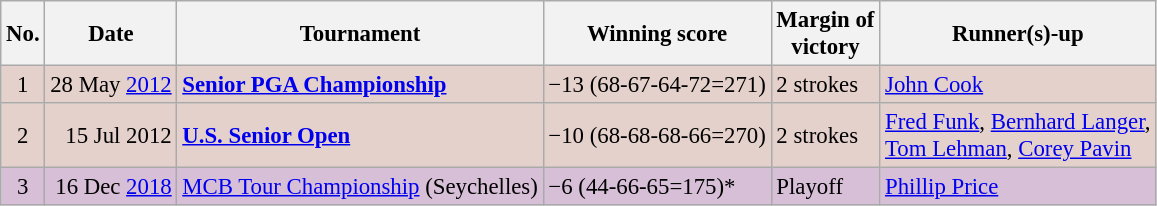<table class="wikitable" style="font-size:95%;">
<tr>
<th>No.</th>
<th>Date</th>
<th>Tournament</th>
<th>Winning score</th>
<th>Margin of<br>victory</th>
<th>Runner(s)-up</th>
</tr>
<tr style="background:#e5d1cb;">
<td align=center>1</td>
<td align=right>28 May <a href='#'>2012</a></td>
<td><strong><a href='#'>Senior PGA Championship</a></strong></td>
<td>−13 (68-67-64-72=271)</td>
<td>2 strokes</td>
<td> <a href='#'>John Cook</a></td>
</tr>
<tr style="background:#e5d1cb;">
<td align=center>2</td>
<td align=right>15 Jul 2012</td>
<td><strong><a href='#'>U.S. Senior Open</a></strong></td>
<td>−10 (68-68-68-66=270)</td>
<td>2 strokes</td>
<td> <a href='#'>Fred Funk</a>,  <a href='#'>Bernhard Langer</a>,<br> <a href='#'>Tom Lehman</a>,  <a href='#'>Corey Pavin</a></td>
</tr>
<tr style="background:thistle;">
<td align=center>3</td>
<td align=right>16 Dec <a href='#'>2018</a></td>
<td><a href='#'>MCB Tour Championship</a> (Seychelles)</td>
<td>−6 (44-66-65=175)*</td>
<td>Playoff</td>
<td> <a href='#'>Phillip Price</a></td>
</tr>
</table>
